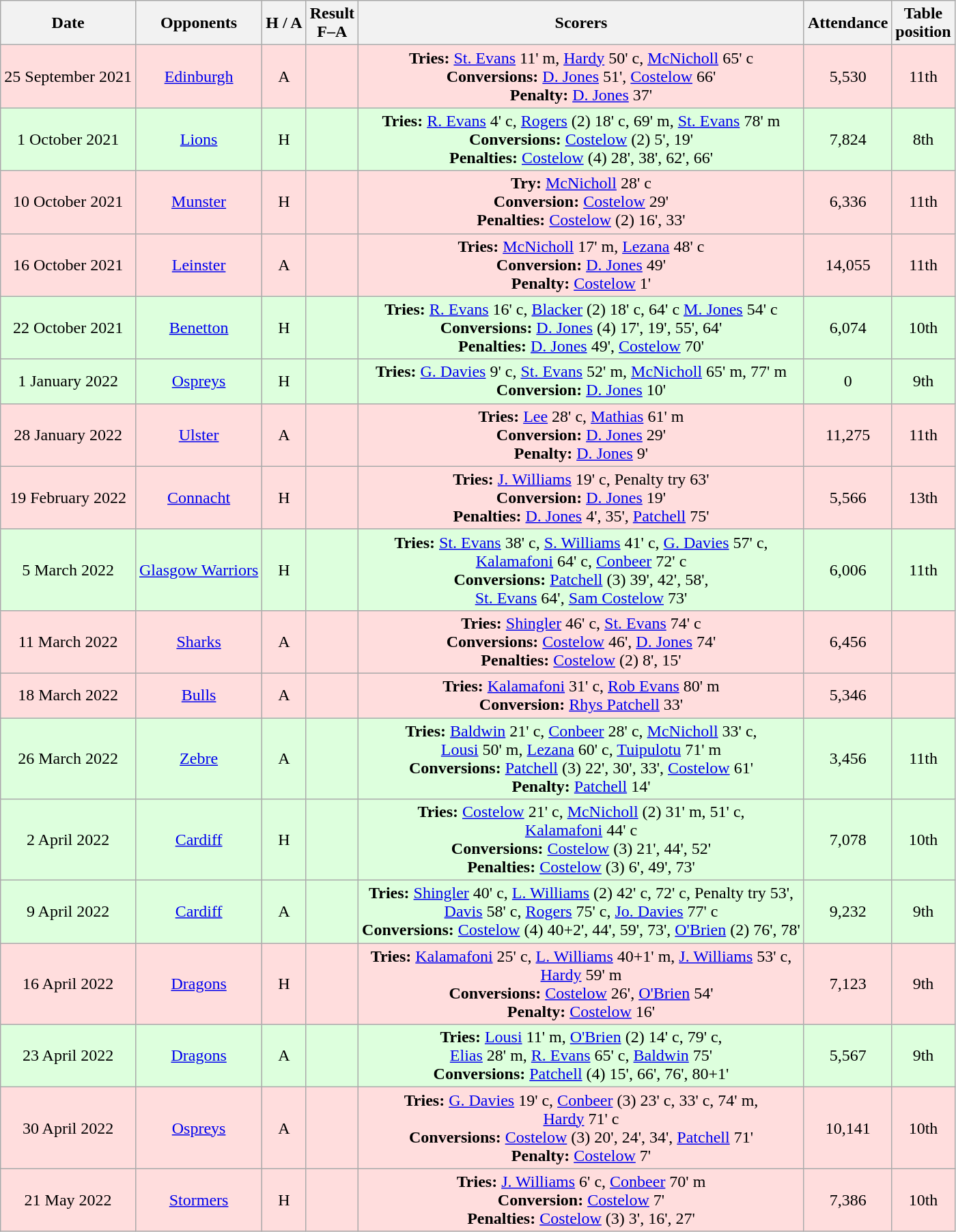<table class="wikitable" style="text-align:center">
<tr>
<th>Date</th>
<th>Opponents</th>
<th>H / A</th>
<th>Result<br>F–A</th>
<th>Scorers</th>
<th>Attendance</th>
<th>Table<br>position</th>
</tr>
<tr bgcolor="ffdddd">
<td>25 September 2021</td>
<td><a href='#'>Edinburgh</a></td>
<td>A</td>
<td></td>
<td><strong>Tries:</strong> <a href='#'>St. Evans</a> 11' m, <a href='#'>Hardy</a> 50' c, <a href='#'>McNicholl</a> 65' c<br><strong>Conversions:</strong> <a href='#'>D. Jones</a> 51', <a href='#'>Costelow</a> 66'<br><strong>Penalty:</strong> <a href='#'>D. Jones</a> 37'</td>
<td>5,530</td>
<td>11th</td>
</tr>
<tr bgcolor="ddffdd">
<td>1 October 2021</td>
<td><a href='#'>Lions</a></td>
<td>H</td>
<td></td>
<td><strong>Tries:</strong> <a href='#'>R. Evans</a> 4' c, <a href='#'>Rogers</a> (2) 18' c, 69' m, <a href='#'>St. Evans</a> 78' m<br><strong>Conversions:</strong> <a href='#'>Costelow</a> (2) 5', 19'<br><strong>Penalties:</strong> <a href='#'>Costelow</a> (4) 28', 38', 62', 66'</td>
<td>7,824</td>
<td>8th</td>
</tr>
<tr bgcolor="ffdddd">
<td>10 October 2021</td>
<td><a href='#'>Munster</a></td>
<td>H</td>
<td></td>
<td><strong>Try:</strong> <a href='#'>McNicholl</a> 28' c<br><strong>Conversion:</strong> <a href='#'>Costelow</a> 29'<br><strong>Penalties:</strong> <a href='#'>Costelow</a> (2) 16', 33'</td>
<td>6,336</td>
<td>11th</td>
</tr>
<tr bgcolor="ffdddd">
<td>16 October 2021</td>
<td><a href='#'>Leinster</a></td>
<td>A</td>
<td></td>
<td><strong>Tries:</strong> <a href='#'>McNicholl</a> 17' m, <a href='#'>Lezana</a> 48' c<br><strong>Conversion:</strong> <a href='#'>D. Jones</a> 49'<br><strong>Penalty:</strong> <a href='#'>Costelow</a> 1'</td>
<td>14,055</td>
<td>11th</td>
</tr>
<tr bgcolor="ddffdd">
<td>22 October 2021</td>
<td><a href='#'>Benetton</a></td>
<td>H</td>
<td></td>
<td><strong>Tries:</strong> <a href='#'>R. Evans</a> 16' c, <a href='#'>Blacker</a> (2) 18' c, 64' c <a href='#'>M. Jones</a> 54' c<br><strong>Conversions:</strong> <a href='#'>D. Jones</a> (4) 17', 19', 55', 64'<br><strong>Penalties:</strong> <a href='#'>D. Jones</a> 49', <a href='#'>Costelow</a> 70'</td>
<td>6,074</td>
<td>10th</td>
</tr>
<tr bgcolor="ddffdd">
<td>1 January 2022</td>
<td><a href='#'>Ospreys</a></td>
<td>H</td>
<td></td>
<td><strong>Tries:</strong> <a href='#'>G. Davies</a> 9' c, <a href='#'>St. Evans</a> 52' m, <a href='#'>McNicholl</a> 65' m, 77' m<br><strong>Conversion:</strong> <a href='#'>D. Jones</a> 10'</td>
<td>0</td>
<td>9th</td>
</tr>
<tr bgcolor="ffdddd">
<td>28 January 2022</td>
<td><a href='#'>Ulster</a></td>
<td>A</td>
<td></td>
<td><strong>Tries:</strong> <a href='#'>Lee</a> 28' c, <a href='#'>Mathias</a> 61' m<br><strong>Conversion:</strong> <a href='#'>D. Jones</a> 29'<br><strong>Penalty:</strong> <a href='#'>D. Jones</a> 9'</td>
<td>11,275</td>
<td>11th</td>
</tr>
<tr bgcolor="ffdddd">
<td>19 February 2022</td>
<td><a href='#'>Connacht</a></td>
<td>H</td>
<td></td>
<td><strong>Tries:</strong> <a href='#'>J. Williams</a> 19' c, Penalty try 63'<br><strong>Conversion:</strong> <a href='#'>D. Jones</a> 19'<br><strong>Penalties:</strong> <a href='#'>D. Jones</a> 4', 35', <a href='#'>Patchell</a> 75'</td>
<td>5,566</td>
<td>13th</td>
</tr>
<tr bgcolor="ddffdd">
<td>5 March 2022</td>
<td><a href='#'>Glasgow Warriors</a></td>
<td>H</td>
<td></td>
<td><strong>Tries:</strong> <a href='#'>St. Evans</a> 38' c, <a href='#'>S. Williams</a> 41' c, <a href='#'>G. Davies</a> 57' c,<br><a href='#'>Kalamafoni</a> 64' c, <a href='#'>Conbeer</a> 72' c<br><strong>Conversions:</strong> <a href='#'>Patchell</a> (3) 39', 42', 58',<br><a href='#'>St. Evans</a> 64', <a href='#'>Sam Costelow</a> 73'</td>
<td>6,006</td>
<td>11th</td>
</tr>
<tr bgcolor="ffdddd">
<td>11 March 2022</td>
<td><a href='#'>Sharks</a></td>
<td>A</td>
<td></td>
<td><strong>Tries:</strong> <a href='#'>Shingler</a> 46' c, <a href='#'>St. Evans</a> 74' c<br><strong>Conversions:</strong> <a href='#'>Costelow</a> 46', <a href='#'>D. Jones</a> 74'<br><strong>Penalties:</strong> <a href='#'>Costelow</a> (2) 8', 15'</td>
<td>6,456</td>
<td></td>
</tr>
<tr bgcolor="ffdddd">
<td>18 March 2022</td>
<td><a href='#'>Bulls</a></td>
<td>A</td>
<td></td>
<td><strong>Tries:</strong> <a href='#'>Kalamafoni</a> 31' c, <a href='#'>Rob Evans</a> 80' m<br><strong>Conversion:</strong> <a href='#'>Rhys Patchell</a> 33'</td>
<td>5,346</td>
<td></td>
</tr>
<tr bgcolor="ddffdd">
<td>26 March 2022</td>
<td><a href='#'>Zebre</a></td>
<td>A</td>
<td></td>
<td><strong>Tries:</strong> <a href='#'>Baldwin</a> 21' c, <a href='#'>Conbeer</a> 28' c, <a href='#'>McNicholl</a> 33' c,<br><a href='#'>Lousi</a> 50' m, <a href='#'>Lezana</a> 60' c, <a href='#'>Tuipulotu</a> 71' m<br><strong>Conversions:</strong> <a href='#'>Patchell</a> (3) 22', 30', 33', <a href='#'>Costelow</a> 61'<br><strong>Penalty:</strong> <a href='#'>Patchell</a> 14'</td>
<td>3,456</td>
<td>11th</td>
</tr>
<tr bgcolor="ddffdd">
<td>2 April 2022</td>
<td><a href='#'>Cardiff</a></td>
<td>H</td>
<td></td>
<td><strong>Tries:</strong> <a href='#'>Costelow</a> 21' c, <a href='#'>McNicholl</a> (2) 31' m, 51' c,<br><a href='#'>Kalamafoni</a> 44' c<br><strong>Conversions:</strong> <a href='#'>Costelow</a> (3) 21', 44', 52'<br><strong>Penalties:</strong> <a href='#'>Costelow</a> (3) 6', 49', 73'</td>
<td>7,078</td>
<td>10th</td>
</tr>
<tr bgcolor="ddffdd">
<td>9 April 2022</td>
<td><a href='#'>Cardiff</a></td>
<td>A</td>
<td></td>
<td><strong>Tries:</strong> <a href='#'>Shingler</a> 40' c, <a href='#'>L. Williams</a> (2) 42' c, 72' c, Penalty try 53',<br><a href='#'>Davis</a> 58' c, <a href='#'>Rogers</a> 75' c, <a href='#'>Jo. Davies</a> 77' c<br><strong>Conversions:</strong> <a href='#'>Costelow</a> (4) 40+2', 44', 59', 73', <a href='#'>O'Brien</a> (2) 76', 78'</td>
<td>9,232</td>
<td>9th</td>
</tr>
<tr bgcolor="ffdddd">
<td>16 April 2022</td>
<td><a href='#'>Dragons</a></td>
<td>H</td>
<td></td>
<td><strong>Tries:</strong> <a href='#'>Kalamafoni</a> 25' c, <a href='#'>L. Williams</a> 40+1' m, <a href='#'>J. Williams</a> 53' c,<br><a href='#'>Hardy</a> 59' m<br> <strong>Conversions:</strong> <a href='#'>Costelow</a> 26', <a href='#'>O'Brien</a> 54'<br><strong>Penalty:</strong> <a href='#'>Costelow</a> 16'</td>
<td>7,123</td>
<td>9th</td>
</tr>
<tr bgcolor="ddffdd">
<td>23 April 2022</td>
<td><a href='#'>Dragons</a></td>
<td>A</td>
<td></td>
<td><strong>Tries:</strong> <a href='#'>Lousi</a> 11' m, <a href='#'>O'Brien</a> (2) 14' c, 79' c,<br><a href='#'>Elias</a> 28' m, <a href='#'>R. Evans</a> 65' c, <a href='#'>Baldwin</a> 75'<br><strong>Conversions:</strong> <a href='#'>Patchell</a> (4) 15', 66', 76', 80+1'</td>
<td>5,567</td>
<td>9th</td>
</tr>
<tr bgcolor="ffdddd">
<td>30 April 2022</td>
<td><a href='#'>Ospreys</a></td>
<td>A</td>
<td></td>
<td><strong>Tries:</strong> <a href='#'>G. Davies</a> 19' c, <a href='#'>Conbeer</a> (3) 23' c, 33' c, 74' m,<br><a href='#'>Hardy</a> 71' c<br><strong>Conversions:</strong> <a href='#'>Costelow</a> (3) 20', 24', 34', <a href='#'>Patchell</a> 71'<br><strong>Penalty:</strong> <a href='#'>Costelow</a> 7'</td>
<td>10,141</td>
<td>10th</td>
</tr>
<tr bgcolor="ffdddd">
<td>21 May 2022</td>
<td><a href='#'>Stormers</a></td>
<td>H</td>
<td></td>
<td><strong>Tries:</strong> <a href='#'>J. Williams</a> 6' c, <a href='#'>Conbeer</a> 70' m<br><strong>Conversion:</strong> <a href='#'>Costelow</a> 7'<br><strong>Penalties:</strong> <a href='#'>Costelow</a> (3) 3', 16', 27'</td>
<td>7,386</td>
<td>10th</td>
</tr>
</table>
